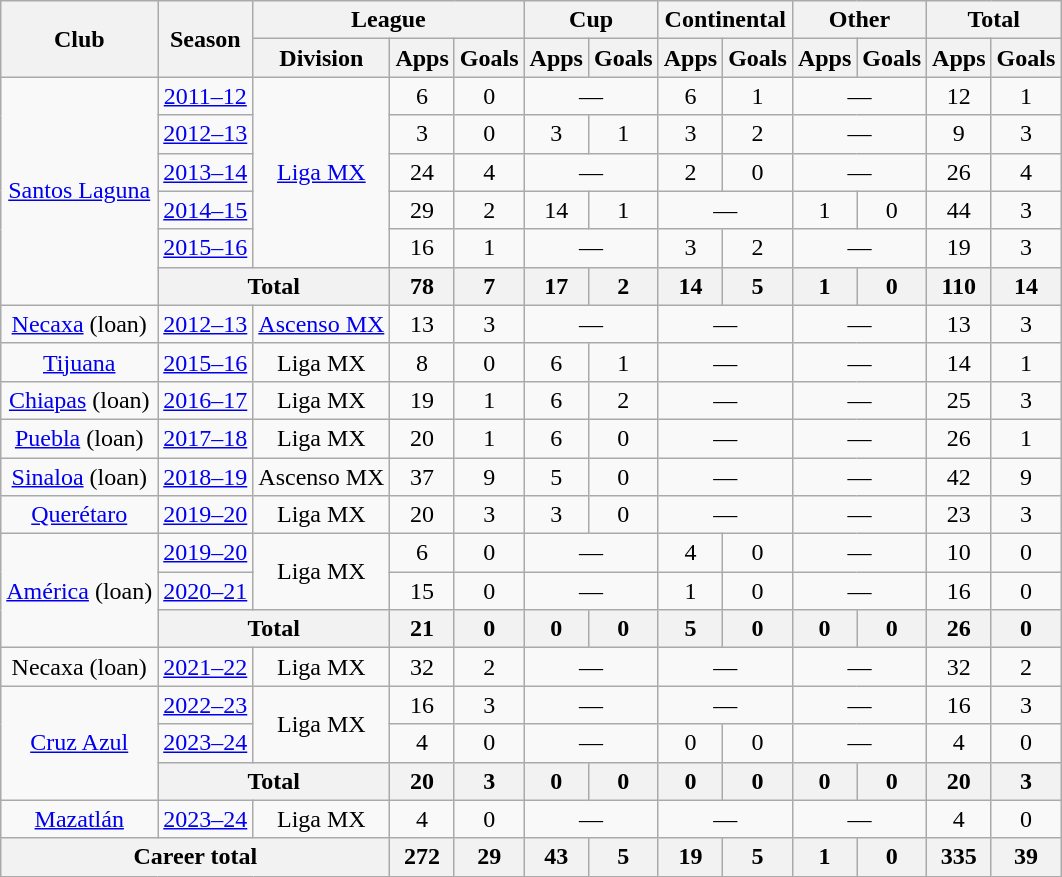<table class="wikitable", style="text-align:center">
<tr>
<th rowspan="2">Club</th>
<th rowspan="2">Season</th>
<th colspan="3">League</th>
<th colspan="2">Cup</th>
<th colspan="2">Continental</th>
<th colspan="2">Other</th>
<th colspan="2">Total</th>
</tr>
<tr>
<th>Division</th>
<th>Apps</th>
<th>Goals</th>
<th>Apps</th>
<th>Goals</th>
<th>Apps</th>
<th>Goals</th>
<th>Apps</th>
<th>Goals</th>
<th>Apps</th>
<th>Goals</th>
</tr>
<tr>
<td rowspan="6"><a href='#'>Santos Laguna</a></td>
<td><a href='#'>2011–12</a></td>
<td rowspan="5"><a href='#'>Liga MX</a></td>
<td>6</td>
<td>0</td>
<td colspan="2">—</td>
<td>6</td>
<td>1</td>
<td colspan="2">—</td>
<td>12</td>
<td>1</td>
</tr>
<tr>
<td><a href='#'>2012–13</a></td>
<td>3</td>
<td>0</td>
<td>3</td>
<td>1</td>
<td>3</td>
<td>2</td>
<td colspan="2">—</td>
<td>9</td>
<td>3</td>
</tr>
<tr>
<td><a href='#'>2013–14</a></td>
<td>24</td>
<td>4</td>
<td colspan="2">—</td>
<td>2</td>
<td>0</td>
<td colspan="2">—</td>
<td>26</td>
<td>4</td>
</tr>
<tr>
<td><a href='#'>2014–15</a></td>
<td>29</td>
<td>2</td>
<td>14</td>
<td>1</td>
<td colspan="2">—</td>
<td>1</td>
<td>0</td>
<td>44</td>
<td>3</td>
</tr>
<tr>
<td><a href='#'>2015–16</a></td>
<td>16</td>
<td>1</td>
<td colspan="2">—</td>
<td>3</td>
<td>2</td>
<td colspan="2">—</td>
<td>19</td>
<td>3</td>
</tr>
<tr>
<th colspan="2">Total</th>
<th>78</th>
<th>7</th>
<th>17</th>
<th>2</th>
<th>14</th>
<th>5</th>
<th>1</th>
<th>0</th>
<th>110</th>
<th>14</th>
</tr>
<tr>
<td><a href='#'>Necaxa</a> (loan)</td>
<td><a href='#'>2012–13</a></td>
<td><a href='#'>Ascenso MX</a></td>
<td>13</td>
<td>3</td>
<td colspan="2">—</td>
<td colspan="2">—</td>
<td colspan="2">—</td>
<td>13</td>
<td>3</td>
</tr>
<tr>
<td><a href='#'>Tijuana</a></td>
<td><a href='#'>2015–16</a></td>
<td>Liga MX</td>
<td>8</td>
<td>0</td>
<td>6</td>
<td>1</td>
<td colspan="2">—</td>
<td colspan="2">—</td>
<td>14</td>
<td>1</td>
</tr>
<tr>
<td><a href='#'>Chiapas</a> (loan)</td>
<td><a href='#'>2016–17</a></td>
<td>Liga MX</td>
<td>19</td>
<td>1</td>
<td>6</td>
<td>2</td>
<td colspan="2">—</td>
<td colspan="2">—</td>
<td>25</td>
<td>3</td>
</tr>
<tr>
<td><a href='#'>Puebla</a> (loan)</td>
<td><a href='#'>2017–18</a></td>
<td>Liga MX</td>
<td>20</td>
<td>1</td>
<td>6</td>
<td>0</td>
<td colspan="2">—</td>
<td colspan="2">—</td>
<td>26</td>
<td>1</td>
</tr>
<tr>
<td><a href='#'>Sinaloa</a> (loan)</td>
<td><a href='#'>2018–19</a></td>
<td>Ascenso MX</td>
<td>37</td>
<td>9</td>
<td>5</td>
<td>0</td>
<td colspan="2">—</td>
<td colspan="2">—</td>
<td>42</td>
<td>9</td>
</tr>
<tr>
<td><a href='#'>Querétaro</a></td>
<td><a href='#'>2019–20</a></td>
<td>Liga MX</td>
<td>20</td>
<td>3</td>
<td>3</td>
<td>0</td>
<td colspan="2">—</td>
<td colspan="2">—</td>
<td>23</td>
<td>3</td>
</tr>
<tr>
<td rowspan="3"><a href='#'>América</a> (loan)</td>
<td><a href='#'>2019–20</a></td>
<td rowspan="2">Liga MX</td>
<td>6</td>
<td>0</td>
<td colspan="2">—</td>
<td>4</td>
<td>0</td>
<td colspan="2">—</td>
<td>10</td>
<td>0</td>
</tr>
<tr>
<td><a href='#'>2020–21</a></td>
<td>15</td>
<td>0</td>
<td colspan="2">—</td>
<td>1</td>
<td>0</td>
<td colspan="2">—</td>
<td>16</td>
<td>0</td>
</tr>
<tr>
<th colspan="2">Total</th>
<th>21</th>
<th>0</th>
<th>0</th>
<th>0</th>
<th>5</th>
<th>0</th>
<th>0</th>
<th>0</th>
<th>26</th>
<th>0</th>
</tr>
<tr>
<td>Necaxa (loan)</td>
<td><a href='#'>2021–22</a></td>
<td>Liga MX</td>
<td>32</td>
<td>2</td>
<td colspan="2">—</td>
<td colspan="2">—</td>
<td colspan="2">—</td>
<td>32</td>
<td>2</td>
</tr>
<tr>
<td rowspan="3"><a href='#'>Cruz Azul</a></td>
<td><a href='#'>2022–23</a></td>
<td rowspan="2">Liga MX</td>
<td>16</td>
<td>3</td>
<td colspan="2">—</td>
<td colspan="2">—</td>
<td colspan="2">—</td>
<td>16</td>
<td>3</td>
</tr>
<tr>
<td><a href='#'>2023–24</a></td>
<td>4</td>
<td>0</td>
<td colspan="2">—</td>
<td>0</td>
<td>0</td>
<td colspan="2">—</td>
<td>4</td>
<td>0</td>
</tr>
<tr>
<th colspan="2">Total</th>
<th>20</th>
<th>3</th>
<th>0</th>
<th>0</th>
<th>0</th>
<th>0</th>
<th>0</th>
<th>0</th>
<th>20</th>
<th>3</th>
</tr>
<tr>
<td><a href='#'>Mazatlán</a></td>
<td><a href='#'>2023–24</a></td>
<td>Liga MX</td>
<td>4</td>
<td>0</td>
<td colspan="2">—</td>
<td colspan="2">—</td>
<td colspan="2">—</td>
<td>4</td>
<td>0</td>
</tr>
<tr>
<th colspan="3">Career total</th>
<th>272</th>
<th>29</th>
<th>43</th>
<th>5</th>
<th>19</th>
<th>5</th>
<th>1</th>
<th>0</th>
<th>335</th>
<th>39</th>
</tr>
</table>
